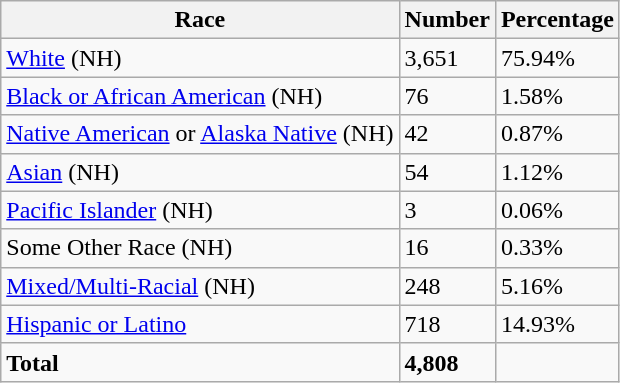<table class="wikitable">
<tr>
<th>Race</th>
<th>Number</th>
<th>Percentage</th>
</tr>
<tr>
<td><a href='#'>White</a> (NH)</td>
<td>3,651</td>
<td>75.94%</td>
</tr>
<tr>
<td><a href='#'>Black or African American</a> (NH)</td>
<td>76</td>
<td>1.58%</td>
</tr>
<tr>
<td><a href='#'>Native American</a> or <a href='#'>Alaska Native</a> (NH)</td>
<td>42</td>
<td>0.87%</td>
</tr>
<tr>
<td><a href='#'>Asian</a> (NH)</td>
<td>54</td>
<td>1.12%</td>
</tr>
<tr>
<td><a href='#'>Pacific Islander</a> (NH)</td>
<td>3</td>
<td>0.06%</td>
</tr>
<tr>
<td>Some Other Race (NH)</td>
<td>16</td>
<td>0.33%</td>
</tr>
<tr>
<td><a href='#'>Mixed/Multi-Racial</a> (NH)</td>
<td>248</td>
<td>5.16%</td>
</tr>
<tr>
<td><a href='#'>Hispanic or Latino</a></td>
<td>718</td>
<td>14.93%</td>
</tr>
<tr>
<td><strong>Total</strong></td>
<td><strong>4,808</strong></td>
<td></td>
</tr>
</table>
